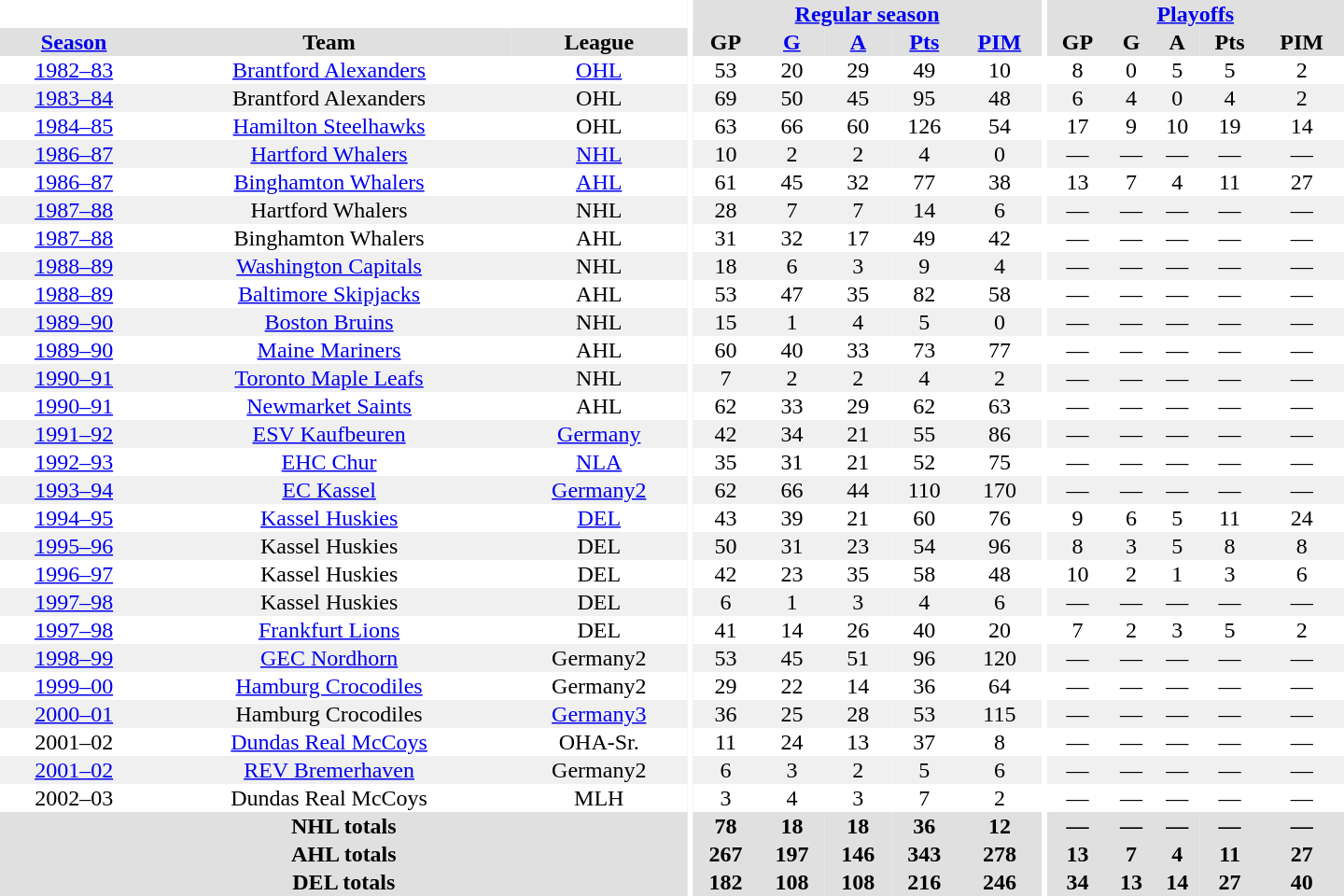<table border="0" cellpadding="1" cellspacing="0" style="text-align:center; width:60em">
<tr bgcolor="#e0e0e0">
<th colspan="3" bgcolor="#ffffff"></th>
<th rowspan="99" bgcolor="#ffffff"></th>
<th colspan="5"><a href='#'>Regular season</a></th>
<th rowspan="99" bgcolor="#ffffff"></th>
<th colspan="5"><a href='#'>Playoffs</a></th>
</tr>
<tr bgcolor="#e0e0e0">
<th><a href='#'>Season</a></th>
<th>Team</th>
<th>League</th>
<th>GP</th>
<th><a href='#'>G</a></th>
<th><a href='#'>A</a></th>
<th><a href='#'>Pts</a></th>
<th><a href='#'>PIM</a></th>
<th>GP</th>
<th>G</th>
<th>A</th>
<th>Pts</th>
<th>PIM</th>
</tr>
<tr>
<td><a href='#'>1982–83</a></td>
<td><a href='#'>Brantford Alexanders</a></td>
<td><a href='#'>OHL</a></td>
<td>53</td>
<td>20</td>
<td>29</td>
<td>49</td>
<td>10</td>
<td>8</td>
<td>0</td>
<td>5</td>
<td>5</td>
<td>2</td>
</tr>
<tr bgcolor="#f0f0f0">
<td><a href='#'>1983–84</a></td>
<td>Brantford Alexanders</td>
<td>OHL</td>
<td>69</td>
<td>50</td>
<td>45</td>
<td>95</td>
<td>48</td>
<td>6</td>
<td>4</td>
<td>0</td>
<td>4</td>
<td>2</td>
</tr>
<tr>
<td><a href='#'>1984–85</a></td>
<td><a href='#'>Hamilton Steelhawks</a></td>
<td>OHL</td>
<td>63</td>
<td>66</td>
<td>60</td>
<td>126</td>
<td>54</td>
<td>17</td>
<td>9</td>
<td>10</td>
<td>19</td>
<td>14</td>
</tr>
<tr bgcolor="#f0f0f0">
<td><a href='#'>1986–87</a></td>
<td><a href='#'>Hartford Whalers</a></td>
<td><a href='#'>NHL</a></td>
<td>10</td>
<td>2</td>
<td>2</td>
<td>4</td>
<td>0</td>
<td>—</td>
<td>—</td>
<td>—</td>
<td>—</td>
<td>—</td>
</tr>
<tr>
<td><a href='#'>1986–87</a></td>
<td><a href='#'>Binghamton Whalers</a></td>
<td><a href='#'>AHL</a></td>
<td>61</td>
<td>45</td>
<td>32</td>
<td>77</td>
<td>38</td>
<td>13</td>
<td>7</td>
<td>4</td>
<td>11</td>
<td>27</td>
</tr>
<tr bgcolor="#f0f0f0">
<td><a href='#'>1987–88</a></td>
<td>Hartford Whalers</td>
<td>NHL</td>
<td>28</td>
<td>7</td>
<td>7</td>
<td>14</td>
<td>6</td>
<td>—</td>
<td>—</td>
<td>—</td>
<td>—</td>
<td>—</td>
</tr>
<tr>
<td><a href='#'>1987–88</a></td>
<td>Binghamton Whalers</td>
<td>AHL</td>
<td>31</td>
<td>32</td>
<td>17</td>
<td>49</td>
<td>42</td>
<td>—</td>
<td>—</td>
<td>—</td>
<td>—</td>
<td>—</td>
</tr>
<tr bgcolor="#f0f0f0">
<td><a href='#'>1988–89</a></td>
<td><a href='#'>Washington Capitals</a></td>
<td>NHL</td>
<td>18</td>
<td>6</td>
<td>3</td>
<td>9</td>
<td>4</td>
<td>—</td>
<td>—</td>
<td>—</td>
<td>—</td>
<td>—</td>
</tr>
<tr>
<td><a href='#'>1988–89</a></td>
<td><a href='#'>Baltimore Skipjacks</a></td>
<td>AHL</td>
<td>53</td>
<td>47</td>
<td>35</td>
<td>82</td>
<td>58</td>
<td>—</td>
<td>—</td>
<td>—</td>
<td>—</td>
<td>—</td>
</tr>
<tr bgcolor="#f0f0f0">
<td><a href='#'>1989–90</a></td>
<td><a href='#'>Boston Bruins</a></td>
<td>NHL</td>
<td>15</td>
<td>1</td>
<td>4</td>
<td>5</td>
<td>0</td>
<td>—</td>
<td>—</td>
<td>—</td>
<td>—</td>
<td>—</td>
</tr>
<tr>
<td><a href='#'>1989–90</a></td>
<td><a href='#'>Maine Mariners</a></td>
<td>AHL</td>
<td>60</td>
<td>40</td>
<td>33</td>
<td>73</td>
<td>77</td>
<td>—</td>
<td>—</td>
<td>—</td>
<td>—</td>
<td>—</td>
</tr>
<tr bgcolor="#f0f0f0">
<td><a href='#'>1990–91</a></td>
<td><a href='#'>Toronto Maple Leafs</a></td>
<td>NHL</td>
<td>7</td>
<td>2</td>
<td>2</td>
<td>4</td>
<td>2</td>
<td>—</td>
<td>—</td>
<td>—</td>
<td>—</td>
<td>—</td>
</tr>
<tr>
<td><a href='#'>1990–91</a></td>
<td><a href='#'>Newmarket Saints</a></td>
<td>AHL</td>
<td>62</td>
<td>33</td>
<td>29</td>
<td>62</td>
<td>63</td>
<td>—</td>
<td>—</td>
<td>—</td>
<td>—</td>
<td>—</td>
</tr>
<tr bgcolor="#f0f0f0">
<td><a href='#'>1991–92</a></td>
<td><a href='#'>ESV Kaufbeuren</a></td>
<td><a href='#'>Germany</a></td>
<td>42</td>
<td>34</td>
<td>21</td>
<td>55</td>
<td>86</td>
<td>—</td>
<td>—</td>
<td>—</td>
<td>—</td>
<td>—</td>
</tr>
<tr>
<td><a href='#'>1992–93</a></td>
<td><a href='#'>EHC Chur</a></td>
<td><a href='#'>NLA</a></td>
<td>35</td>
<td>31</td>
<td>21</td>
<td>52</td>
<td>75</td>
<td>—</td>
<td>—</td>
<td>—</td>
<td>—</td>
<td>—</td>
</tr>
<tr bgcolor="#f0f0f0">
<td><a href='#'>1993–94</a></td>
<td><a href='#'>EC Kassel</a></td>
<td><a href='#'>Germany2</a></td>
<td>62</td>
<td>66</td>
<td>44</td>
<td>110</td>
<td>170</td>
<td>—</td>
<td>—</td>
<td>—</td>
<td>—</td>
<td>—</td>
</tr>
<tr>
<td><a href='#'>1994–95</a></td>
<td><a href='#'>Kassel Huskies</a></td>
<td><a href='#'>DEL</a></td>
<td>43</td>
<td>39</td>
<td>21</td>
<td>60</td>
<td>76</td>
<td>9</td>
<td>6</td>
<td>5</td>
<td>11</td>
<td>24</td>
</tr>
<tr bgcolor="#f0f0f0">
<td><a href='#'>1995–96</a></td>
<td>Kassel Huskies</td>
<td>DEL</td>
<td>50</td>
<td>31</td>
<td>23</td>
<td>54</td>
<td>96</td>
<td>8</td>
<td>3</td>
<td>5</td>
<td>8</td>
<td>8</td>
</tr>
<tr>
<td><a href='#'>1996–97</a></td>
<td>Kassel Huskies</td>
<td>DEL</td>
<td>42</td>
<td>23</td>
<td>35</td>
<td>58</td>
<td>48</td>
<td>10</td>
<td>2</td>
<td>1</td>
<td>3</td>
<td>6</td>
</tr>
<tr bgcolor="#f0f0f0">
<td><a href='#'>1997–98</a></td>
<td>Kassel Huskies</td>
<td>DEL</td>
<td>6</td>
<td>1</td>
<td>3</td>
<td>4</td>
<td>6</td>
<td>—</td>
<td>—</td>
<td>—</td>
<td>—</td>
<td>—</td>
</tr>
<tr>
<td><a href='#'>1997–98</a></td>
<td><a href='#'>Frankfurt Lions</a></td>
<td>DEL</td>
<td>41</td>
<td>14</td>
<td>26</td>
<td>40</td>
<td>20</td>
<td>7</td>
<td>2</td>
<td>3</td>
<td>5</td>
<td>2</td>
</tr>
<tr bgcolor="#f0f0f0">
<td><a href='#'>1998–99</a></td>
<td><a href='#'>GEC Nordhorn</a></td>
<td>Germany2</td>
<td>53</td>
<td>45</td>
<td>51</td>
<td>96</td>
<td>120</td>
<td>—</td>
<td>—</td>
<td>—</td>
<td>—</td>
<td>—</td>
</tr>
<tr>
<td><a href='#'>1999–00</a></td>
<td><a href='#'>Hamburg Crocodiles</a></td>
<td>Germany2</td>
<td>29</td>
<td>22</td>
<td>14</td>
<td>36</td>
<td>64</td>
<td>—</td>
<td>—</td>
<td>—</td>
<td>—</td>
<td>—</td>
</tr>
<tr bgcolor="#f0f0f0">
<td><a href='#'>2000–01</a></td>
<td>Hamburg Crocodiles</td>
<td><a href='#'>Germany3</a></td>
<td>36</td>
<td>25</td>
<td>28</td>
<td>53</td>
<td>115</td>
<td>—</td>
<td>—</td>
<td>—</td>
<td>—</td>
<td>—</td>
</tr>
<tr>
<td>2001–02</td>
<td><a href='#'>Dundas Real McCoys</a></td>
<td>OHA-Sr.</td>
<td>11</td>
<td>24</td>
<td>13</td>
<td>37</td>
<td>8</td>
<td>—</td>
<td>—</td>
<td>—</td>
<td>—</td>
<td>—</td>
</tr>
<tr bgcolor="#f0f0f0">
<td><a href='#'>2001–02</a></td>
<td><a href='#'>REV Bremerhaven</a></td>
<td>Germany2</td>
<td>6</td>
<td>3</td>
<td>2</td>
<td>5</td>
<td>6</td>
<td>—</td>
<td>—</td>
<td>—</td>
<td>—</td>
<td>—</td>
</tr>
<tr>
<td>2002–03</td>
<td>Dundas Real McCoys</td>
<td>MLH</td>
<td>3</td>
<td>4</td>
<td>3</td>
<td>7</td>
<td>2</td>
<td>—</td>
<td>—</td>
<td>—</td>
<td>—</td>
<td>—</td>
</tr>
<tr>
</tr>
<tr ALIGN="center" bgcolor="#e0e0e0">
<th colspan="3">NHL totals</th>
<th ALIGN="center">78</th>
<th ALIGN="center">18</th>
<th ALIGN="center">18</th>
<th ALIGN="center">36</th>
<th ALIGN="center">12</th>
<th ALIGN="center">—</th>
<th ALIGN="center">—</th>
<th ALIGN="center">—</th>
<th ALIGN="center">—</th>
<th ALIGN="center">—</th>
</tr>
<tr>
</tr>
<tr ALIGN="center" bgcolor="#e0e0e0">
<th colspan="3">AHL totals</th>
<th ALIGN="center">267</th>
<th ALIGN="center">197</th>
<th ALIGN="center">146</th>
<th ALIGN="center">343</th>
<th ALIGN="center">278</th>
<th ALIGN="center">13</th>
<th ALIGN="center">7</th>
<th ALIGN="center">4</th>
<th ALIGN="center">11</th>
<th ALIGN="center">27</th>
</tr>
<tr>
</tr>
<tr ALIGN="center" bgcolor="#e0e0e0">
<th colspan="3">DEL totals</th>
<th ALIGN="center">182</th>
<th ALIGN="center">108</th>
<th ALIGN="center">108</th>
<th ALIGN="center">216</th>
<th ALIGN="center">246</th>
<th ALIGN="center">34</th>
<th ALIGN="center">13</th>
<th ALIGN="center">14</th>
<th ALIGN="center">27</th>
<th ALIGN="center">40</th>
</tr>
</table>
